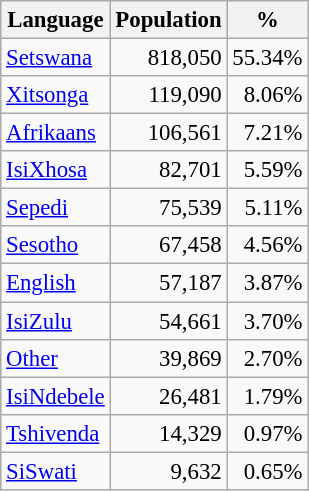<table class="wikitable" style="font-size: 95%; text-align: right">
<tr>
<th>Language</th>
<th>Population</th>
<th>%</th>
</tr>
<tr>
<td align=left><a href='#'>Setswana</a></td>
<td>818,050</td>
<td>55.34%</td>
</tr>
<tr>
<td align=left><a href='#'>Xitsonga</a></td>
<td>119,090</td>
<td>8.06%</td>
</tr>
<tr>
<td align=left><a href='#'>Afrikaans</a></td>
<td>106,561</td>
<td>7.21%</td>
</tr>
<tr>
<td align=left><a href='#'>IsiXhosa</a></td>
<td>82,701</td>
<td>5.59%</td>
</tr>
<tr>
<td align=left><a href='#'>Sepedi</a></td>
<td>75,539</td>
<td>5.11%</td>
</tr>
<tr>
<td align=left><a href='#'>Sesotho</a></td>
<td>67,458</td>
<td>4.56%</td>
</tr>
<tr>
<td align=left><a href='#'>English</a></td>
<td>57,187</td>
<td>3.87%</td>
</tr>
<tr>
<td align=left><a href='#'>IsiZulu</a></td>
<td>54,661</td>
<td>3.70%</td>
</tr>
<tr>
<td align=left><a href='#'>Other</a></td>
<td>39,869</td>
<td>2.70%</td>
</tr>
<tr>
<td align=left><a href='#'>IsiNdebele</a></td>
<td>26,481</td>
<td>1.79%</td>
</tr>
<tr>
<td align=left><a href='#'>Tshivenda</a></td>
<td>14,329</td>
<td>0.97%</td>
</tr>
<tr>
<td align=left><a href='#'>SiSwati</a></td>
<td>9,632</td>
<td>0.65%</td>
</tr>
</table>
